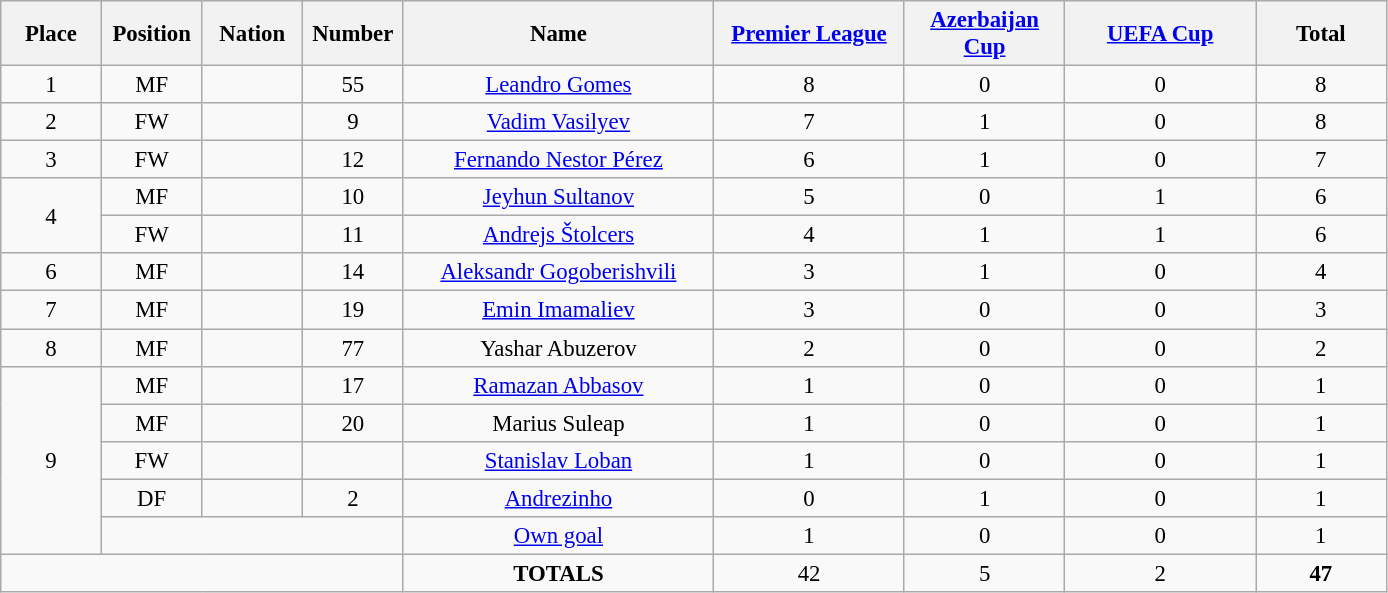<table class="wikitable" style="font-size: 95%; text-align: center;">
<tr>
<th width=60>Place</th>
<th width=60>Position</th>
<th width=60>Nation</th>
<th width=60>Number</th>
<th width=200>Name</th>
<th width=120><a href='#'>Premier League</a></th>
<th width=100><a href='#'>Azerbaijan Cup</a></th>
<th width=120><a href='#'>UEFA Cup</a></th>
<th width=80>Total</th>
</tr>
<tr>
<td>1</td>
<td>MF</td>
<td></td>
<td>55</td>
<td><a href='#'>Leandro Gomes</a></td>
<td>8</td>
<td>0</td>
<td>0</td>
<td>8</td>
</tr>
<tr>
<td>2</td>
<td>FW</td>
<td></td>
<td>9</td>
<td><a href='#'>Vadim Vasilyev</a></td>
<td>7</td>
<td>1</td>
<td>0</td>
<td>8</td>
</tr>
<tr>
<td>3</td>
<td>FW</td>
<td></td>
<td>12</td>
<td><a href='#'>Fernando Nestor Pérez</a></td>
<td>6</td>
<td>1</td>
<td>0</td>
<td>7</td>
</tr>
<tr>
<td rowspan="2">4</td>
<td>MF</td>
<td></td>
<td>10</td>
<td><a href='#'>Jeyhun Sultanov</a></td>
<td>5</td>
<td>0</td>
<td>1</td>
<td>6</td>
</tr>
<tr>
<td>FW</td>
<td></td>
<td>11</td>
<td><a href='#'>Andrejs Štolcers</a></td>
<td>4</td>
<td>1</td>
<td>1</td>
<td>6</td>
</tr>
<tr>
<td>6</td>
<td>MF</td>
<td></td>
<td>14</td>
<td><a href='#'>Aleksandr Gogoberishvili</a></td>
<td>3</td>
<td>1</td>
<td>0</td>
<td>4</td>
</tr>
<tr>
<td>7</td>
<td>MF</td>
<td></td>
<td>19</td>
<td><a href='#'>Emin Imamaliev</a></td>
<td>3</td>
<td>0</td>
<td>0</td>
<td>3</td>
</tr>
<tr>
<td>8</td>
<td>MF</td>
<td></td>
<td>77</td>
<td>Yashar Abuzerov</td>
<td>2</td>
<td>0</td>
<td>0</td>
<td>2</td>
</tr>
<tr>
<td rowspan="5">9</td>
<td>MF</td>
<td></td>
<td>17</td>
<td><a href='#'>Ramazan Abbasov</a></td>
<td>1</td>
<td>0</td>
<td>0</td>
<td>1</td>
</tr>
<tr>
<td>MF</td>
<td></td>
<td>20</td>
<td>Marius Suleap</td>
<td>1</td>
<td>0</td>
<td>0</td>
<td>1</td>
</tr>
<tr>
<td>FW</td>
<td></td>
<td></td>
<td><a href='#'>Stanislav Loban</a></td>
<td>1</td>
<td>0</td>
<td>0</td>
<td>1</td>
</tr>
<tr>
<td>DF</td>
<td></td>
<td>2</td>
<td><a href='#'>Andrezinho</a></td>
<td>0</td>
<td>1</td>
<td>0</td>
<td>1</td>
</tr>
<tr>
<td colspan="3"></td>
<td><a href='#'>Own goal</a></td>
<td>1</td>
<td>0</td>
<td>0</td>
<td>1</td>
</tr>
<tr>
<td colspan="4"></td>
<td><strong>TOTALS</strong></td>
<td>42</td>
<td>5</td>
<td>2</td>
<td><strong>47</strong></td>
</tr>
</table>
